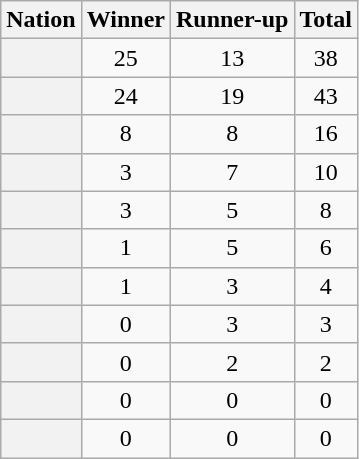<table class="wikitable plainrowheaders sortable">
<tr>
<th scope="col">Nation</th>
<th scope="col">Winner</th>
<th scope="col">Runner-up</th>
<th scope="col">Total</th>
</tr>
<tr>
<th scope=row></th>
<td align=center>25</td>
<td align=center>13</td>
<td align=center>38</td>
</tr>
<tr>
<th scope=row></th>
<td align=center>24</td>
<td align=center>19</td>
<td align=center>43</td>
</tr>
<tr>
<th scope=row></th>
<td align=center>8</td>
<td align=center>8</td>
<td align=center>16</td>
</tr>
<tr>
<th scope=row></th>
<td align=center>3</td>
<td align=center>7</td>
<td align=center>10</td>
</tr>
<tr>
<th scope=row></th>
<td align=center>3</td>
<td align=center>5</td>
<td align=center>8</td>
</tr>
<tr>
<th scope=row></th>
<td align=center>1</td>
<td align=center>5</td>
<td align=center>6</td>
</tr>
<tr>
<th scope=row></th>
<td align=center>1</td>
<td align=center>3</td>
<td align=center>4</td>
</tr>
<tr>
<th scope=row></th>
<td align=center>0</td>
<td align=center>3</td>
<td align=center>3</td>
</tr>
<tr>
<th scope=row></th>
<td align=center>0</td>
<td align=center>2</td>
<td align=center>2</td>
</tr>
<tr>
<th scope=row></th>
<td align=center>0</td>
<td align=center>0</td>
<td align=center>0</td>
</tr>
<tr>
<th scope=row></th>
<td align=center>0</td>
<td align=center>0</td>
<td align=center>0</td>
</tr>
</table>
